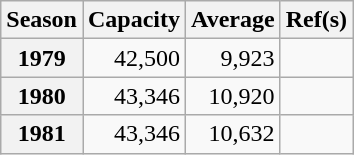<table class="wikitable">
<tr>
<th scope=col>Season</th>
<th scope=col>Capacity</th>
<th scope=col>Average</th>
<th scope=col>Ref(s)</th>
</tr>
<tr>
<th scope=row>1979</th>
<td align=right>42,500</td>
<td align=right>9,923</td>
<td align=center></td>
</tr>
<tr>
<th scope=row>1980</th>
<td align=right>43,346</td>
<td align=right>10,920</td>
<td align=center></td>
</tr>
<tr>
<th scope=row>1981</th>
<td align=right>43,346</td>
<td align=right>10,632</td>
<td align=center></td>
</tr>
</table>
